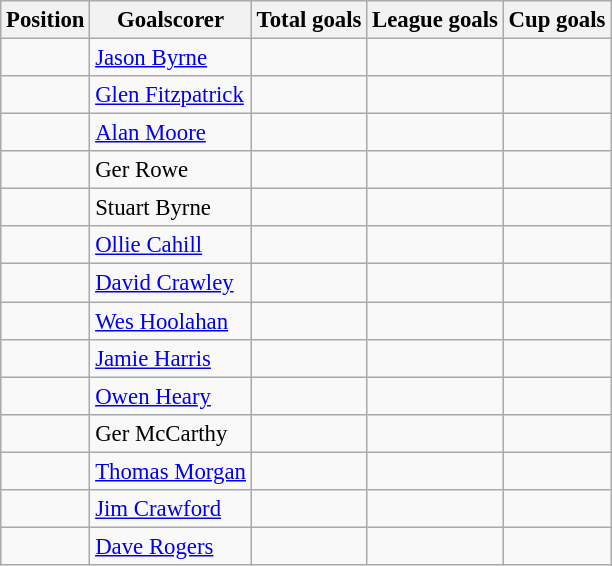<table class="wikitable" style="font-size:95%;">
<tr>
<th>Position</th>
<th>Goalscorer</th>
<th>Total goals</th>
<th>League goals</th>
<th>Cup goals</th>
</tr>
<tr>
<td></td>
<td> <a href='#'>Jason Byrne</a></td>
<td></td>
<td></td>
<td></td>
</tr>
<tr>
<td></td>
<td> <a href='#'>Glen Fitzpatrick</a></td>
<td></td>
<td></td>
<td></td>
</tr>
<tr>
<td></td>
<td> <a href='#'>Alan Moore</a></td>
<td></td>
<td></td>
<td></td>
</tr>
<tr>
<td></td>
<td> Ger Rowe</td>
<td></td>
<td></td>
<td></td>
</tr>
<tr>
<td></td>
<td> Stuart Byrne</td>
<td></td>
<td></td>
<td></td>
</tr>
<tr>
<td></td>
<td> <a href='#'>Ollie Cahill</a></td>
<td></td>
<td></td>
<td></td>
</tr>
<tr>
<td></td>
<td> <a href='#'>David Crawley</a></td>
<td></td>
<td></td>
<td></td>
</tr>
<tr>
<td></td>
<td> <a href='#'>Wes Hoolahan</a></td>
<td></td>
<td></td>
<td></td>
</tr>
<tr>
<td></td>
<td> <a href='#'>Jamie Harris</a></td>
<td></td>
<td></td>
<td></td>
</tr>
<tr>
<td></td>
<td> <a href='#'>Owen Heary</a></td>
<td></td>
<td></td>
<td></td>
</tr>
<tr>
<td></td>
<td> Ger McCarthy</td>
<td></td>
<td></td>
<td></td>
</tr>
<tr>
<td></td>
<td> <a href='#'>Thomas Morgan</a></td>
<td></td>
<td></td>
<td></td>
</tr>
<tr>
<td></td>
<td> <a href='#'>Jim Crawford</a></td>
<td></td>
<td></td>
<td></td>
</tr>
<tr>
<td></td>
<td> <a href='#'>Dave Rogers</a></td>
<td></td>
<td></td>
<td></td>
</tr>
</table>
